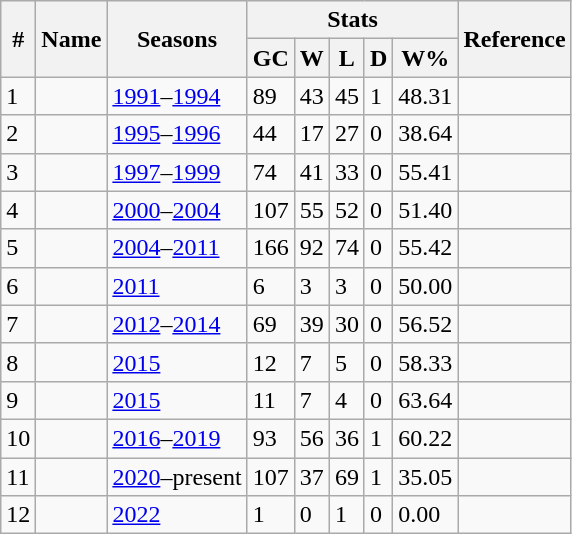<table class="wikitable sortable" border="1">
<tr>
<th rowspan="2">#</th>
<th rowspan="2">Name</th>
<th rowspan="2">Seasons</th>
<th colspan="5">Stats</th>
<th rowspan="2">Reference</th>
</tr>
<tr>
<th>GC</th>
<th>W</th>
<th>L</th>
<th>D</th>
<th>W%</th>
</tr>
<tr>
<td>1</td>
<td></td>
<td><a href='#'>1991</a>–<a href='#'>1994</a></td>
<td>89</td>
<td>43</td>
<td>45</td>
<td>1</td>
<td>48.31</td>
<td></td>
</tr>
<tr>
<td>2</td>
<td></td>
<td><a href='#'>1995</a>–<a href='#'>1996</a></td>
<td>44</td>
<td>17</td>
<td>27</td>
<td>0</td>
<td>38.64</td>
<td></td>
</tr>
<tr>
<td>3</td>
<td></td>
<td><a href='#'>1997</a>–<a href='#'>1999</a></td>
<td>74</td>
<td>41</td>
<td>33</td>
<td>0</td>
<td>55.41</td>
<td></td>
</tr>
<tr>
<td>4</td>
<td></td>
<td><a href='#'>2000</a>–<a href='#'>2004</a></td>
<td>107</td>
<td>55</td>
<td>52</td>
<td>0</td>
<td>51.40</td>
<td></td>
</tr>
<tr>
<td>5</td>
<td></td>
<td><a href='#'>2004</a>–<a href='#'>2011</a></td>
<td>166</td>
<td>92</td>
<td>74</td>
<td>0</td>
<td>55.42</td>
<td></td>
</tr>
<tr>
<td>6</td>
<td></td>
<td><a href='#'>2011</a></td>
<td>6</td>
<td>3</td>
<td>3</td>
<td>0</td>
<td>50.00</td>
<td></td>
</tr>
<tr>
<td>7</td>
<td></td>
<td><a href='#'>2012</a>–<a href='#'>2014</a></td>
<td>69</td>
<td>39</td>
<td>30</td>
<td>0</td>
<td>56.52</td>
<td></td>
</tr>
<tr>
<td>8</td>
<td></td>
<td><a href='#'>2015</a></td>
<td>12</td>
<td>7</td>
<td>5</td>
<td>0</td>
<td>58.33</td>
<td></td>
</tr>
<tr>
<td>9</td>
<td></td>
<td><a href='#'>2015</a></td>
<td>11</td>
<td>7</td>
<td>4</td>
<td>0</td>
<td>63.64</td>
<td></td>
</tr>
<tr>
<td>10</td>
<td></td>
<td><a href='#'>2016</a>–<a href='#'>2019</a></td>
<td>93</td>
<td>56</td>
<td>36</td>
<td>1</td>
<td>60.22</td>
<td></td>
</tr>
<tr>
<td>11</td>
<td></td>
<td><a href='#'>2020</a>–present</td>
<td>107</td>
<td>37</td>
<td>69</td>
<td>1</td>
<td>35.05</td>
<td></td>
</tr>
<tr>
<td>12</td>
<td></td>
<td><a href='#'>2022</a></td>
<td>1</td>
<td>0</td>
<td>1</td>
<td>0</td>
<td>0.00</td>
<td></td>
</tr>
</table>
